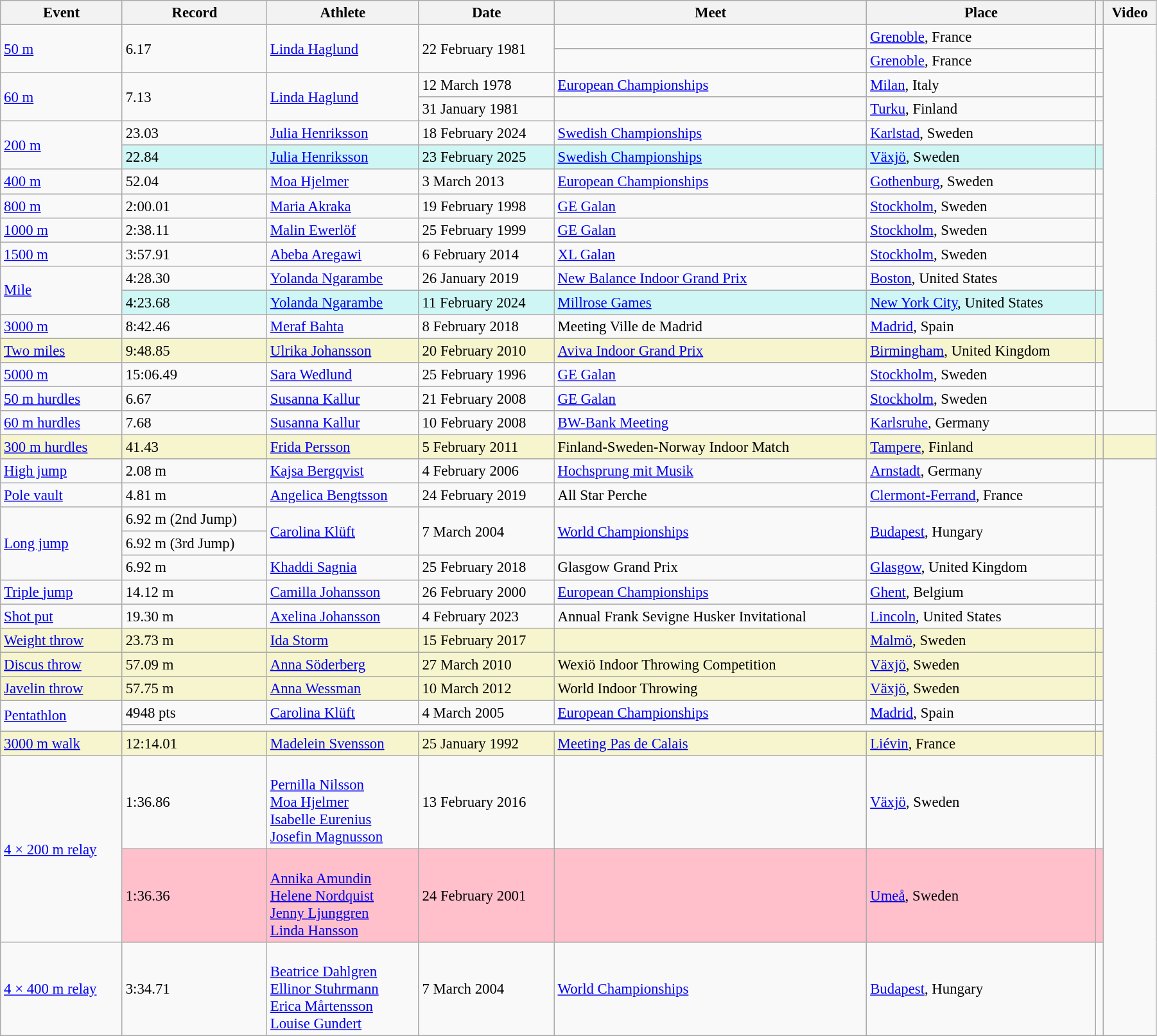<table class="wikitable" style="font-size:95%; width: 95%;">
<tr>
<th>Event</th>
<th>Record</th>
<th>Athlete</th>
<th>Date</th>
<th>Meet</th>
<th>Place</th>
<th></th>
<th>Video</th>
</tr>
<tr>
<td rowspan=2><a href='#'>50 m</a></td>
<td rowspan=2>6.17</td>
<td rowspan=2><a href='#'>Linda Haglund</a></td>
<td rowspan=2>22 February 1981</td>
<td></td>
<td><a href='#'>Grenoble</a>, France</td>
<td></td>
</tr>
<tr>
<td></td>
<td><a href='#'>Grenoble</a>, France</td>
<td></td>
</tr>
<tr>
<td rowspan=2><a href='#'>60 m</a></td>
<td rowspan=2>7.13</td>
<td rowspan=2><a href='#'>Linda Haglund</a></td>
<td>12 March 1978</td>
<td><a href='#'>European Championships</a></td>
<td><a href='#'>Milan</a>, Italy</td>
<td></td>
</tr>
<tr>
<td>31 January 1981</td>
<td></td>
<td><a href='#'>Turku</a>, Finland</td>
<td></td>
</tr>
<tr>
<td rowspan=2><a href='#'>200 m</a></td>
<td>23.03</td>
<td><a href='#'>Julia Henriksson</a></td>
<td>18 February 2024</td>
<td><a href='#'>Swedish Championships</a></td>
<td><a href='#'>Karlstad</a>, Sweden</td>
<td></td>
</tr>
<tr bgcolor=#CEF6F5>
<td>22.84</td>
<td><a href='#'>Julia Henriksson</a></td>
<td>23 February 2025</td>
<td><a href='#'>Swedish Championships</a></td>
<td><a href='#'>Växjö</a>, Sweden</td>
<td></td>
</tr>
<tr>
<td><a href='#'>400 m</a></td>
<td>52.04</td>
<td><a href='#'>Moa Hjelmer</a></td>
<td>3 March 2013</td>
<td><a href='#'>European Championships</a></td>
<td><a href='#'>Gothenburg</a>, Sweden</td>
<td></td>
</tr>
<tr>
<td><a href='#'>800 m</a></td>
<td>2:00.01</td>
<td><a href='#'>Maria Akraka</a></td>
<td>19 February 1998</td>
<td><a href='#'>GE Galan</a></td>
<td><a href='#'>Stockholm</a>, Sweden</td>
<td></td>
</tr>
<tr>
<td><a href='#'>1000 m</a></td>
<td>2:38.11</td>
<td><a href='#'>Malin Ewerlöf</a></td>
<td>25 February 1999</td>
<td><a href='#'>GE Galan</a></td>
<td><a href='#'>Stockholm</a>, Sweden</td>
<td></td>
</tr>
<tr>
<td><a href='#'>1500 m</a></td>
<td>3:57.91</td>
<td><a href='#'>Abeba Aregawi</a></td>
<td>6 February 2014</td>
<td><a href='#'>XL Galan</a></td>
<td><a href='#'>Stockholm</a>, Sweden</td>
<td></td>
</tr>
<tr>
<td rowspan=2><a href='#'>Mile</a></td>
<td>4:28.30</td>
<td><a href='#'>Yolanda Ngarambe</a></td>
<td>26 January 2019</td>
<td><a href='#'>New Balance Indoor Grand Prix</a></td>
<td><a href='#'>Boston</a>, United States</td>
<td></td>
</tr>
<tr bgcolor=#CEF6F5>
<td>4:23.68</td>
<td><a href='#'>Yolanda Ngarambe</a></td>
<td>11 February 2024</td>
<td><a href='#'>Millrose Games</a></td>
<td><a href='#'>New York City</a>, United States</td>
<td></td>
</tr>
<tr>
<td><a href='#'>3000 m</a></td>
<td>8:42.46</td>
<td><a href='#'>Meraf Bahta</a></td>
<td>8 February 2018</td>
<td>Meeting Ville de Madrid</td>
<td><a href='#'>Madrid</a>, Spain</td>
<td></td>
</tr>
<tr style="background:#f6F5CE;">
<td><a href='#'>Two miles</a></td>
<td>9:48.85</td>
<td><a href='#'>Ulrika Johansson</a></td>
<td>20 February 2010</td>
<td><a href='#'>Aviva Indoor Grand Prix</a></td>
<td><a href='#'>Birmingham</a>, United Kingdom</td>
<td></td>
</tr>
<tr>
<td><a href='#'>5000 m</a></td>
<td>15:06.49</td>
<td><a href='#'>Sara Wedlund</a></td>
<td>25 February 1996</td>
<td><a href='#'>GE Galan</a></td>
<td><a href='#'>Stockholm</a>, Sweden</td>
<td></td>
</tr>
<tr>
<td><a href='#'>50 m hurdles</a></td>
<td>6.67</td>
<td><a href='#'>Susanna Kallur</a></td>
<td>21 February 2008</td>
<td><a href='#'>GE Galan</a></td>
<td><a href='#'>Stockholm</a>, Sweden</td>
<td></td>
</tr>
<tr>
<td><a href='#'>60 m hurdles</a></td>
<td>7.68</td>
<td><a href='#'>Susanna Kallur</a></td>
<td>10 February 2008</td>
<td><a href='#'>BW-Bank Meeting</a></td>
<td><a href='#'>Karlsruhe</a>, Germany</td>
<td></td>
<td></td>
</tr>
<tr style="background:#f6F5CE;">
<td><a href='#'>300 m hurdles</a></td>
<td>41.43 </td>
<td><a href='#'>Frida Persson</a></td>
<td>5 February 2011</td>
<td>Finland-Sweden-Norway Indoor Match</td>
<td><a href='#'>Tampere</a>, Finland</td>
<td></td>
<td></td>
</tr>
<tr>
<td><a href='#'>High jump</a></td>
<td>2.08 m </td>
<td><a href='#'>Kajsa Bergqvist</a></td>
<td>4 February 2006</td>
<td><a href='#'>Hochsprung mit Musik</a></td>
<td><a href='#'>Arnstadt</a>, Germany</td>
<td></td>
</tr>
<tr>
<td><a href='#'>Pole vault</a></td>
<td>4.81 m</td>
<td><a href='#'>Angelica Bengtsson</a></td>
<td>24 February 2019</td>
<td>All Star Perche</td>
<td><a href='#'>Clermont-Ferrand</a>, France</td>
<td></td>
</tr>
<tr>
<td rowspan=3><a href='#'>Long jump</a></td>
<td>6.92 m (2nd Jump)</td>
<td rowspan=2><a href='#'>Carolina Klüft</a></td>
<td rowspan=2>7 March 2004</td>
<td rowspan=2><a href='#'>World Championships</a></td>
<td rowspan=2><a href='#'>Budapest</a>, Hungary</td>
<td rowspan=2></td>
</tr>
<tr>
<td>6.92 m (3rd Jump)</td>
</tr>
<tr>
<td>6.92 m</td>
<td><a href='#'>Khaddi Sagnia</a></td>
<td>25 February 2018</td>
<td>Glasgow Grand Prix</td>
<td><a href='#'>Glasgow</a>, United Kingdom</td>
<td></td>
</tr>
<tr>
<td><a href='#'>Triple jump</a></td>
<td>14.12 m</td>
<td><a href='#'>Camilla Johansson</a></td>
<td>26 February 2000</td>
<td><a href='#'>European Championships</a></td>
<td><a href='#'>Ghent</a>, Belgium</td>
<td></td>
</tr>
<tr>
<td><a href='#'>Shot put</a></td>
<td>19.30 m</td>
<td><a href='#'>Axelina Johansson</a></td>
<td>4 February 2023</td>
<td>Annual Frank Sevigne Husker Invitational</td>
<td><a href='#'>Lincoln</a>, United States</td>
<td></td>
</tr>
<tr style="background:#f6F5CE;">
<td><a href='#'>Weight throw</a></td>
<td>23.73 m</td>
<td><a href='#'>Ida Storm</a></td>
<td>15 February 2017</td>
<td></td>
<td><a href='#'>Malmö</a>, Sweden</td>
<td></td>
</tr>
<tr style="background:#f6F5CE;">
<td><a href='#'>Discus throw</a></td>
<td>57.09 m</td>
<td><a href='#'>Anna Söderberg</a></td>
<td>27 March 2010</td>
<td>Wexiö Indoor Throwing Competition</td>
<td><a href='#'>Växjö</a>, Sweden</td>
<td></td>
</tr>
<tr style="background:#f6F5CE;">
<td><a href='#'>Javelin throw</a></td>
<td>57.75 m</td>
<td><a href='#'>Anna Wessman</a></td>
<td>10 March 2012</td>
<td>World Indoor Throwing</td>
<td><a href='#'>Växjö</a>, Sweden</td>
<td></td>
</tr>
<tr>
<td rowspan=2><a href='#'>Pentathlon</a></td>
<td>4948 pts</td>
<td><a href='#'>Carolina Klüft</a></td>
<td>4 March 2005</td>
<td><a href='#'>European Championships</a></td>
<td><a href='#'>Madrid</a>, Spain</td>
<td></td>
</tr>
<tr>
<td colspan=5></td>
<td></td>
</tr>
<tr style="background:#f6F5CE;">
<td><a href='#'>3000 m walk</a></td>
<td>12:14.01</td>
<td><a href='#'>Madelein Svensson</a></td>
<td>25 January 1992</td>
<td><a href='#'>Meeting Pas de Calais</a></td>
<td><a href='#'>Liévin</a>, France</td>
<td></td>
</tr>
<tr>
<td rowspan=2><a href='#'>4 × 200 m relay</a></td>
<td>1:36.86</td>
<td><br><a href='#'>Pernilla Nilsson</a><br><a href='#'>Moa Hjelmer</a><br><a href='#'>Isabelle Eurenius</a><br><a href='#'>Josefin Magnusson</a></td>
<td>13 February 2016</td>
<td></td>
<td><a href='#'>Växjö</a>, Sweden</td>
<td></td>
</tr>
<tr style="background:pink">
<td>1:36.36</td>
<td><br><a href='#'>Annika Amundin</a><br><a href='#'>Helene Nordquist</a><br><a href='#'>Jenny Ljunggren</a><br><a href='#'>Linda Hansson</a></td>
<td>24 February 2001</td>
<td></td>
<td><a href='#'>Umeå</a>, Sweden</td>
<td></td>
</tr>
<tr>
<td><a href='#'>4 × 400 m relay</a></td>
<td>3:34.71</td>
<td><br><a href='#'>Beatrice Dahlgren</a><br><a href='#'>Ellinor Stuhrmann</a><br><a href='#'>Erica Mårtensson</a><br><a href='#'>Louise Gundert</a></td>
<td>7 March 2004</td>
<td><a href='#'>World Championships</a></td>
<td><a href='#'>Budapest</a>, Hungary</td>
<td></td>
</tr>
</table>
